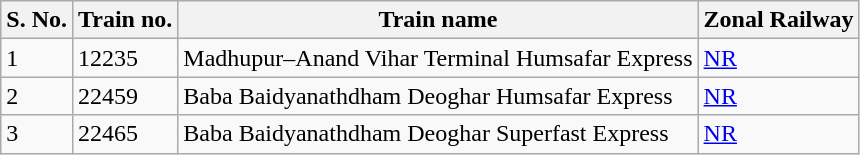<table class="wikitable sortable">
<tr>
<th align="center">S. No.</th>
<th>Train no.</th>
<th>Train name</th>
<th>Zonal Railway</th>
</tr>
<tr>
<td>1</td>
<td>12235</td>
<td>Madhupur–Anand Vihar Terminal Humsafar Express</td>
<td><a href='#'>NR</a></td>
</tr>
<tr>
<td>2</td>
<td>22459</td>
<td>Baba Baidyanathdham Deoghar Humsafar Express</td>
<td><a href='#'>NR</a></td>
</tr>
<tr>
<td>3</td>
<td>22465</td>
<td>Baba Baidyanathdham Deoghar Superfast Express</td>
<td><a href='#'>NR</a></td>
</tr>
</table>
